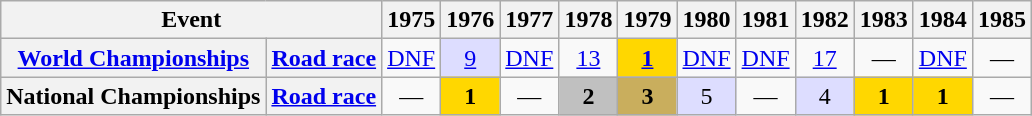<table class="wikitable plainrowheaders">
<tr>
<th scope="col" colspan=2>Event</th>
<th scope="col">1975</th>
<th scope="col">1976</th>
<th scope="col">1977</th>
<th scope="col">1978</th>
<th scope="col">1979</th>
<th scope="col">1980</th>
<th scope="col">1981</th>
<th scope="col">1982</th>
<th scope="col">1983</th>
<th scope="col">1984</th>
<th scope="col">1985</th>
</tr>
<tr style="text-align:center;">
<th scope="row"> <a href='#'>World Championships</a></th>
<th scope="row"><a href='#'>Road race</a></th>
<td><a href='#'>DNF</a></td>
<td style="background:#ddddff;"><a href='#'>9</a></td>
<td><a href='#'>DNF</a></td>
<td><a href='#'>13</a></td>
<th style="background:gold;"><a href='#'>1</a></th>
<td><a href='#'>DNF</a></td>
<td><a href='#'>DNF</a></td>
<td><a href='#'>17</a></td>
<td>—</td>
<td><a href='#'>DNF</a></td>
<td>—</td>
</tr>
<tr style="text-align:center;">
<th scope="row"> National Championships</th>
<th scope="row"><a href='#'>Road race</a></th>
<td>—</td>
<th style="background:gold;">1</th>
<td>—</td>
<th style="background:silver;">2</th>
<th style="background:#C9AE5D;">3</th>
<td style="background:#ddddff;">5</td>
<td>—</td>
<td style="background:#ddddff;">4</td>
<th style="background:gold;">1</th>
<th style="background:gold;">1</th>
<td>—</td>
</tr>
</table>
